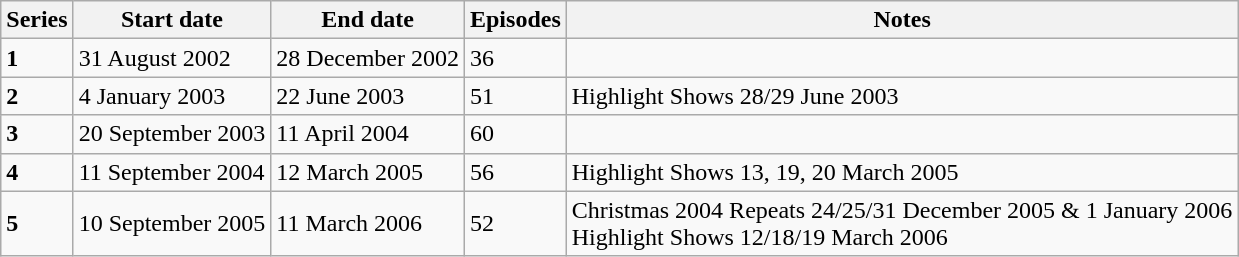<table class="wikitable">
<tr>
<th>Series</th>
<th>Start date</th>
<th>End date</th>
<th>Episodes</th>
<th>Notes</th>
</tr>
<tr>
<td><strong>1</strong></td>
<td>31 August 2002</td>
<td>28 December 2002</td>
<td>36</td>
<td></td>
</tr>
<tr>
<td><strong>2</strong></td>
<td>4 January 2003</td>
<td>22 June 2003</td>
<td>51</td>
<td>Highlight Shows 28/29 June 2003</td>
</tr>
<tr>
<td><strong>3</strong></td>
<td>20 September 2003</td>
<td>11 April 2004</td>
<td>60</td>
<td></td>
</tr>
<tr>
<td><strong>4</strong></td>
<td>11 September 2004</td>
<td>12 March 2005</td>
<td>56</td>
<td>Highlight Shows 13, 19, 20 March 2005</td>
</tr>
<tr>
<td><strong>5</strong></td>
<td>10 September 2005</td>
<td>11 March 2006</td>
<td>52</td>
<td>Christmas 2004 Repeats 24/25/31 December 2005 & 1 January 2006<br>Highlight Shows 12/18/19 March 2006</td>
</tr>
</table>
